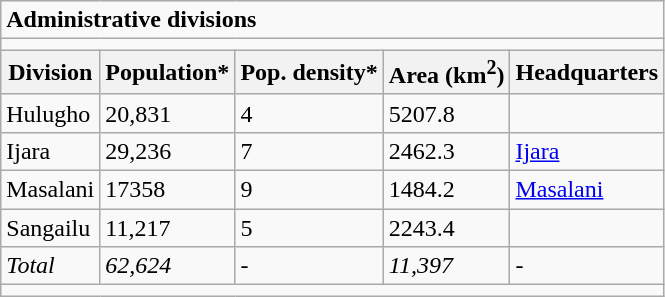<table class="wikitable">
<tr>
<td colspan="5"><strong>Administrative divisions</strong></td>
</tr>
<tr>
<td colspan="5"></td>
</tr>
<tr>
<th>Division</th>
<th>Population*</th>
<th>Pop. density*</th>
<th>Area (km<sup>2</sup>)</th>
<th>Headquarters</th>
</tr>
<tr>
<td>Hulugho</td>
<td>20,831</td>
<td>4</td>
<td>5207.8</td>
<td></td>
</tr>
<tr>
<td>Ijara</td>
<td>29,236</td>
<td>7</td>
<td>2462.3</td>
<td><a href='#'>Ijara</a></td>
</tr>
<tr>
<td>Masalani</td>
<td>17358</td>
<td>9</td>
<td>1484.2</td>
<td><a href='#'>Masalani</a></td>
</tr>
<tr>
<td>Sangailu</td>
<td>11,217</td>
<td>5</td>
<td>2243.4</td>
<td></td>
</tr>
<tr>
<td><em>Total</em></td>
<td><em>62,624</em></td>
<td>-</td>
<td><em>11,397</em></td>
<td>-</td>
</tr>
<tr>
<td colspan="5"></td>
</tr>
</table>
